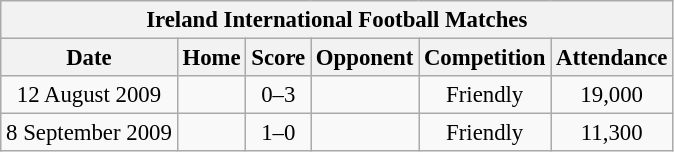<table class="wikitable" style="font-size: 95%;text-align: center;">
<tr>
<th colspan=6>Ireland International Football Matches</th>
</tr>
<tr>
<th>Date</th>
<th>Home</th>
<th>Score</th>
<th>Opponent</th>
<th>Competition</th>
<th>Attendance</th>
</tr>
<tr>
<td>12 August 2009</td>
<td></td>
<td>0–3</td>
<td><strong></strong></td>
<td>Friendly</td>
<td>19,000</td>
</tr>
<tr>
<td>8 September 2009</td>
<td><strong></strong></td>
<td>1–0</td>
<td></td>
<td>Friendly</td>
<td>11,300</td>
</tr>
</table>
